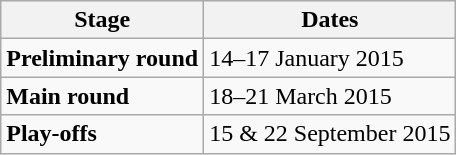<table class="wikitable">
<tr>
<th>Stage</th>
<th>Dates</th>
</tr>
<tr>
<td><strong>Preliminary round</strong></td>
<td>14–17 January 2015</td>
</tr>
<tr>
<td><strong>Main round</strong></td>
<td>18–21 March 2015</td>
</tr>
<tr>
<td><strong>Play-offs</strong></td>
<td>15 & 22 September 2015</td>
</tr>
</table>
